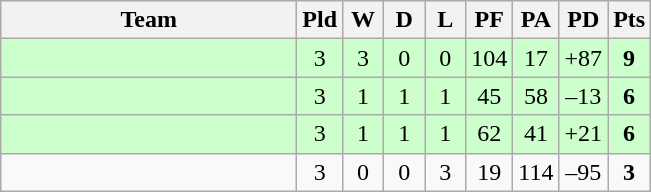<table class="wikitable" style="text-align:center;">
<tr>
<th width=190>Team</th>
<th width=20 abbr="Played">Pld</th>
<th width=20 abbr="Won">W</th>
<th width=20 abbr="Drawn">D</th>
<th width=20 abbr="Lost">L</th>
<th width=20 abbr="Points for">PF</th>
<th width=20 abbr="Points against">PA</th>
<th width=25 abbr="Points difference">PD</th>
<th width=20 abbr="Points">Pts</th>
</tr>
<tr style="background:#ccffcc">
<td align=left></td>
<td>3</td>
<td>3</td>
<td>0</td>
<td>0</td>
<td>104</td>
<td>17</td>
<td>+87</td>
<td><strong>9</strong></td>
</tr>
<tr style="background:#ccffcc">
<td align=left></td>
<td>3</td>
<td>1</td>
<td>1</td>
<td>1</td>
<td>45</td>
<td>58</td>
<td>–13</td>
<td><strong>6</strong></td>
</tr>
<tr style="background:#ccffcc">
<td align=left></td>
<td>3</td>
<td>1</td>
<td>1</td>
<td>1</td>
<td>62</td>
<td>41</td>
<td>+21</td>
<td><strong>6</strong></td>
</tr>
<tr>
<td align=left></td>
<td>3</td>
<td>0</td>
<td>0</td>
<td>3</td>
<td>19</td>
<td>114</td>
<td>–95</td>
<td><strong>3</strong></td>
</tr>
</table>
